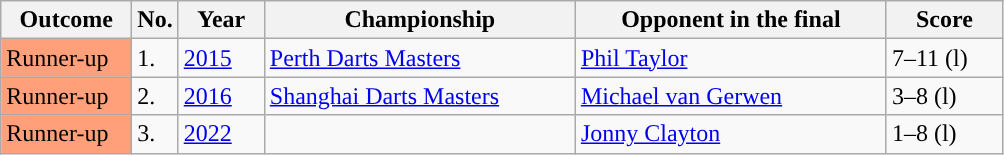<table class=" sortable wikitable">
<tr>
<th style="width:80px;">Outcome</th>
<th style="width:20px;">No.</th>
<th style="width:50px;">Year</th>
<th style="width:200px;">Championship</th>
<th style="width:200px;">Opponent in the final</th>
<th style="width:70px;">Score</th>
</tr>
<tr style=>
<td style="background:#ffa07a">Runner-up</td>
<td>1.</td>
<td><a href='#'>2015</a></td>
<td><a href='#'>Perth Darts Masters</a></td>
<td> <a href='#'>Phil Taylor</a></td>
<td>7–11 (l)</td>
</tr>
<tr>
<td style="background:#ffa07a">Runner-up</td>
<td>2.</td>
<td><a href='#'>2016</a></td>
<td><a href='#'>Shanghai Darts Masters</a></td>
<td> <a href='#'>Michael van Gerwen</a></td>
<td>3–8 (l)</td>
</tr>
<tr>
<td style="background:#ffa07a">Runner-up</td>
<td>3.</td>
<td><a href='#'>2022</a></td>
<td></td>
<td> <a href='#'>Jonny Clayton</a></td>
<td>1–8 (l)</td>
</tr>
</table>
